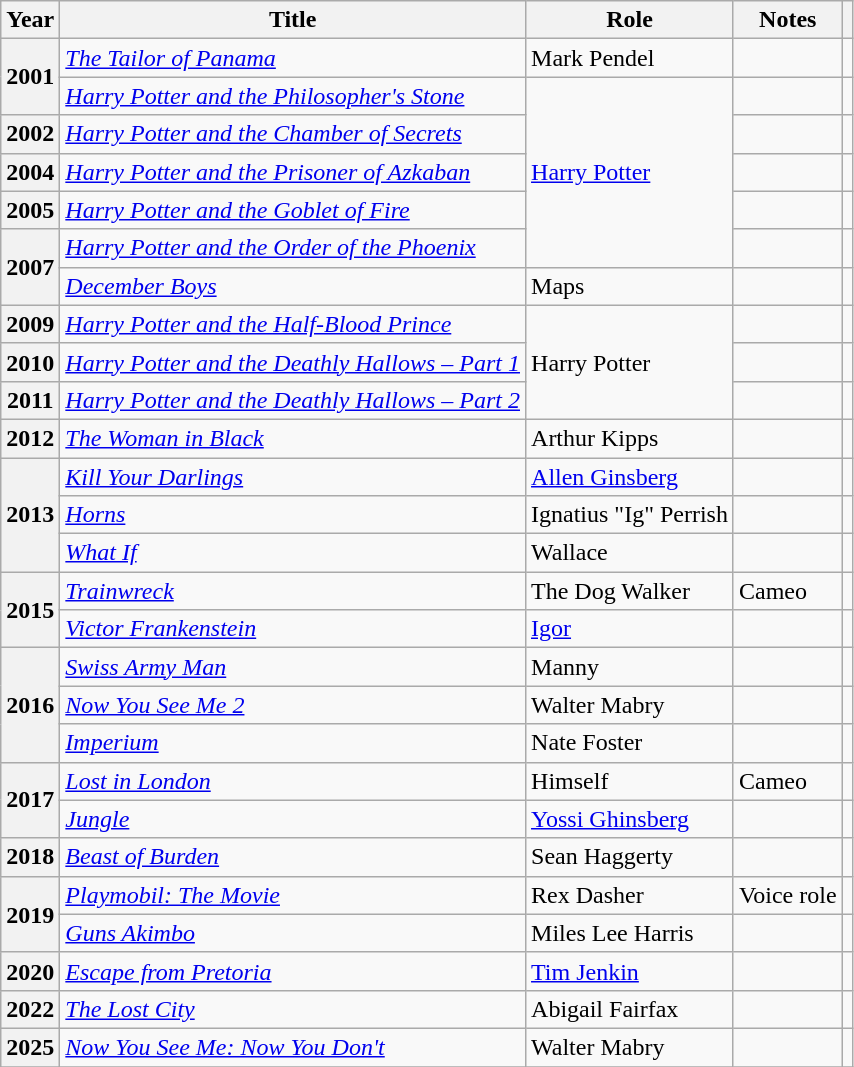<table class="wikitable plainrowheaders sortable">
<tr>
<th scope="col">Year</th>
<th scope="col">Title</th>
<th scope="col" class="unsortable">Role</th>
<th scope="col" class="unsortable">Notes</th>
<th scope="col" class="unsortable"></th>
</tr>
<tr>
<th scope="row" rowspan="2">2001</th>
<td><em><a href='#'>The Tailor of Panama</a></em></td>
<td>Mark Pendel</td>
<td></td>
<td style="text-align: center;"></td>
</tr>
<tr>
<td><em><a href='#'>Harry Potter and the Philosopher's Stone</a></em></td>
<td rowspan="5"><a href='#'>Harry Potter</a></td>
<td></td>
<td style="text-align: center;"></td>
</tr>
<tr>
<th scope="row">2002</th>
<td><em><a href='#'>Harry Potter and the Chamber of Secrets</a></em></td>
<td></td>
<td style="text-align: center;"></td>
</tr>
<tr>
<th scope="row">2004</th>
<td><em><a href='#'>Harry Potter and the Prisoner of Azkaban</a></em></td>
<td></td>
<td style="text-align: center;"></td>
</tr>
<tr>
<th scope="row">2005</th>
<td><em><a href='#'>Harry Potter and the Goblet of Fire</a></em></td>
<td></td>
<td style="text-align: center;"></td>
</tr>
<tr>
<th scope="row" rowspan="2">2007</th>
<td><em><a href='#'>Harry Potter and the Order of the Phoenix</a></em></td>
<td></td>
<td style="text-align: center;"></td>
</tr>
<tr>
<td><em><a href='#'>December Boys</a></em></td>
<td>Maps</td>
<td></td>
<td style="text-align: center;"></td>
</tr>
<tr>
<th scope="row">2009</th>
<td><em><a href='#'>Harry Potter and the Half-Blood Prince</a></em></td>
<td rowspan="3">Harry Potter</td>
<td></td>
<td style="text-align: center;"></td>
</tr>
<tr>
<th scope="row">2010</th>
<td><em><a href='#'>Harry Potter and the Deathly Hallows&nbsp;– Part 1</a></em></td>
<td></td>
<td style="text-align: center;"></td>
</tr>
<tr>
<th scope="row">2011</th>
<td><em><a href='#'>Harry Potter and the Deathly Hallows&nbsp;– Part 2</a></em></td>
<td></td>
<td style="text-align: center;"></td>
</tr>
<tr>
<th scope="row">2012</th>
<td><em><a href='#'>The Woman in Black</a></em></td>
<td>Arthur Kipps</td>
<td></td>
<td style="text-align: center;"></td>
</tr>
<tr>
<th scope="row" rowspan="3">2013</th>
<td><em><a href='#'>Kill Your Darlings</a></em></td>
<td><a href='#'>Allen Ginsberg</a></td>
<td></td>
<td style="text-align: center;"></td>
</tr>
<tr>
<td><em><a href='#'>Horns</a></em></td>
<td>Ignatius "Ig" Perrish</td>
<td></td>
<td style="text-align: center;"></td>
</tr>
<tr>
<td><em><a href='#'>What If</a></em></td>
<td>Wallace</td>
<td></td>
<td style="text-align: center;"></td>
</tr>
<tr>
<th scope="row" rowspan="2">2015</th>
<td><em><a href='#'>Trainwreck</a></em></td>
<td>The Dog Walker</td>
<td>Cameo</td>
<td style="text-align: center;"></td>
</tr>
<tr>
<td><em><a href='#'>Victor Frankenstein</a></em></td>
<td><a href='#'>Igor</a></td>
<td></td>
<td style="text-align: center;"></td>
</tr>
<tr>
<th scope="row" rowspan="3">2016</th>
<td><em><a href='#'>Swiss Army Man</a></em></td>
<td>Manny</td>
<td></td>
<td style="text-align: center;"></td>
</tr>
<tr>
<td><em><a href='#'>Now You See Me 2</a></em></td>
<td>Walter Mabry</td>
<td></td>
<td style="text-align: center;"></td>
</tr>
<tr>
<td><em><a href='#'>Imperium</a></em></td>
<td>Nate Foster</td>
<td></td>
<td style="text-align: center;"></td>
</tr>
<tr>
<th scope="row" rowspan="2">2017</th>
<td><em><a href='#'>Lost in London</a></em></td>
<td>Himself</td>
<td>Cameo</td>
<td style="text-align: center;"></td>
</tr>
<tr>
<td><em><a href='#'>Jungle</a></em></td>
<td><a href='#'>Yossi Ghinsberg</a></td>
<td></td>
<td style="text-align: center;"></td>
</tr>
<tr>
<th scope="row">2018</th>
<td><em><a href='#'>Beast of Burden</a></em></td>
<td>Sean Haggerty</td>
<td></td>
<td style="text-align: center;"></td>
</tr>
<tr>
<th scope="row" rowspan="2">2019</th>
<td><em><a href='#'>Playmobil: The Movie</a></em></td>
<td>Rex Dasher</td>
<td>Voice role</td>
<td style="text-align: center;"></td>
</tr>
<tr>
<td><em><a href='#'>Guns Akimbo</a></em></td>
<td>Miles Lee Harris</td>
<td></td>
<td style="text-align: center;"></td>
</tr>
<tr>
<th scope="row">2020</th>
<td><em><a href='#'>Escape from Pretoria</a></em></td>
<td><a href='#'>Tim Jenkin</a></td>
<td></td>
<td style="text-align: center;"></td>
</tr>
<tr>
<th scope="row">2022</th>
<td><a href='#'><em>The Lost City</em></a></td>
<td>Abigail Fairfax</td>
<td></td>
<td style="text-align: center;"></td>
</tr>
<tr>
<th scope="row">2025</th>
<td><em><a href='#'>Now You See Me: Now You Don't</a></em></td>
<td>Walter Mabry</td>
<td></td>
<td style="text-align: center;"></td>
</tr>
<tr>
</tr>
</table>
